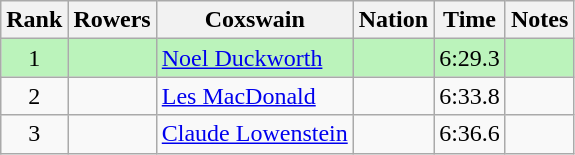<table class="wikitable sortable" style="text-align:center">
<tr>
<th>Rank</th>
<th>Rowers</th>
<th>Coxswain</th>
<th>Nation</th>
<th>Time</th>
<th>Notes</th>
</tr>
<tr bgcolor=bbf3bb>
<td>1</td>
<td align=left></td>
<td align=left><a href='#'>Noel Duckworth</a></td>
<td align=left></td>
<td>6:29.3</td>
<td></td>
</tr>
<tr>
<td>2</td>
<td align=left></td>
<td align=left><a href='#'>Les MacDonald</a></td>
<td align=left></td>
<td>6:33.8</td>
<td></td>
</tr>
<tr>
<td>3</td>
<td align=left></td>
<td align=left><a href='#'>Claude Lowenstein</a></td>
<td></td>
<td>6:36.6</td>
<td></td>
</tr>
</table>
